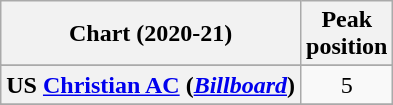<table class="wikitable sortable plainrowheaders" style="text-align:center">
<tr>
<th scope="col">Chart (2020-21)</th>
<th scope="col">Peak<br> position</th>
</tr>
<tr>
</tr>
<tr>
</tr>
<tr>
<th scope="row">US <a href='#'>Christian AC</a> (<a href='#'><em>Billboard</em></a>)</th>
<td>5</td>
</tr>
<tr>
</tr>
</table>
